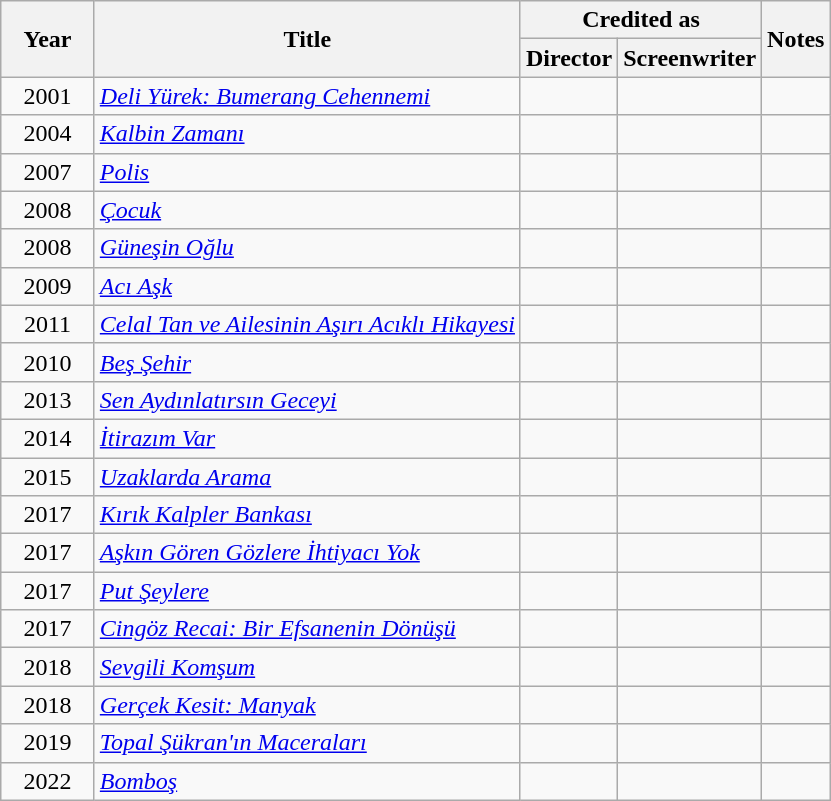<table class="wikitable sortable">
<tr>
<th rowspan=2 width="55">Year</th>
<th rowspan=2>Title</th>
<th colspan=2>Credited as</th>
<th rowspan=2>Notes</th>
</tr>
<tr>
<th width=55>Director</th>
<th width=55>Screenwriter</th>
</tr>
<tr>
<td align="center">2001</td>
<td align="left"><em><a href='#'>Deli Yürek: Bumerang Cehennemi</a></em></td>
<td></td>
<td></td>
<td></td>
</tr>
<tr>
<td align="center">2004</td>
<td align="left"><em><a href='#'>Kalbin Zamanı</a></em></td>
<td></td>
<td></td>
<td></td>
</tr>
<tr>
<td align="center">2007</td>
<td align="left"><em><a href='#'>Polis</a></em></td>
<td></td>
<td></td>
<td></td>
</tr>
<tr>
<td align="center">2008</td>
<td align="left"><em><a href='#'>Çocuk</a></em></td>
<td></td>
<td></td>
<td></td>
</tr>
<tr>
<td align="center">2008</td>
<td align="left"><em><a href='#'>Güneşin Oğlu</a></em></td>
<td></td>
<td></td>
<td></td>
</tr>
<tr>
<td align="center">2009</td>
<td align="left"><em><a href='#'>Acı Aşk</a></em></td>
<td></td>
<td></td>
<td></td>
</tr>
<tr>
<td align="center">2011</td>
<td align="left"><em><a href='#'>Celal Tan ve Ailesinin Aşırı Acıklı Hikayesi</a></em></td>
<td></td>
<td></td>
<td></td>
</tr>
<tr>
<td align="center">2010</td>
<td align="left"><em><a href='#'>Beş Şehir</a></em></td>
<td></td>
<td></td>
<td></td>
</tr>
<tr>
<td align="center">2013</td>
<td align="left"><em><a href='#'>Sen Aydınlatırsın Geceyi</a></em></td>
<td></td>
<td></td>
<td></td>
</tr>
<tr>
<td align="center">2014</td>
<td align="left"><em><a href='#'>İtirazım Var</a></em></td>
<td></td>
<td></td>
<td></td>
</tr>
<tr>
<td align="center">2015</td>
<td align="left"><em><a href='#'>Uzaklarda Arama</a></em></td>
<td></td>
<td></td>
<td></td>
</tr>
<tr>
<td align="center">2017</td>
<td align="left"><em><a href='#'>Kırık Kalpler Bankası</a></em></td>
<td></td>
<td></td>
<td></td>
</tr>
<tr>
<td align="center">2017</td>
<td align="left"><em><a href='#'>Aşkın Gören Gözlere İhtiyacı Yok</a></em></td>
<td></td>
<td></td>
<td></td>
</tr>
<tr>
<td align="center">2017</td>
<td align="left"><em><a href='#'>Put Şeylere</a></em></td>
<td></td>
<td></td>
<td></td>
</tr>
<tr>
<td align="center">2017</td>
<td align="left"><em><a href='#'>Cingöz Recai: Bir Efsanenin Dönüşü</a></em></td>
<td></td>
<td></td>
<td></td>
</tr>
<tr>
<td align="center">2018</td>
<td align="left"><em><a href='#'>Sevgili Komşum</a></em></td>
<td></td>
<td></td>
<td></td>
</tr>
<tr>
<td align="center">2018</td>
<td align="left"><em><a href='#'>Gerçek Kesit: Manyak</a></em></td>
<td></td>
<td></td>
<td></td>
</tr>
<tr>
<td align="center">2019</td>
<td align="left"><em><a href='#'>Topal Şükran'ın Maceraları</a></em></td>
<td></td>
<td></td>
<td></td>
</tr>
<tr>
<td align="center">2022</td>
<td align="left"><em><a href='#'>Bomboş</a></em></td>
<td></td>
<td></td>
<td></td>
</tr>
</table>
